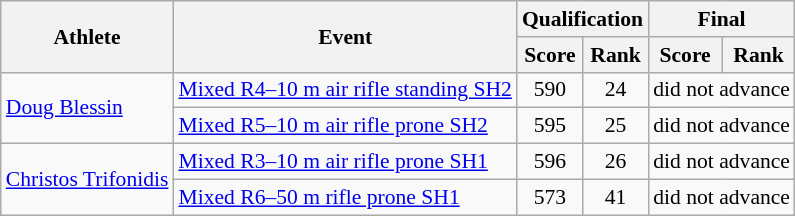<table class=wikitable style="font-size:90%">
<tr>
<th rowspan="2">Athlete</th>
<th rowspan="2">Event</th>
<th colspan="2">Qualification</th>
<th colspan="2">Final</th>
</tr>
<tr>
<th>Score</th>
<th>Rank</th>
<th>Score</th>
<th>Rank</th>
</tr>
<tr>
<td rowspan="2"><a href='#'>Doug Blessin</a></td>
<td><a href='#'>Mixed R4–10 m air rifle standing SH2</a></td>
<td align="center">590</td>
<td align="center">24</td>
<td colspan="2" align="center">did not advance</td>
</tr>
<tr>
<td><a href='#'>Mixed R5–10 m air rifle prone SH2</a></td>
<td align="center">595</td>
<td align="center">25</td>
<td colspan="2" align="center">did not advance</td>
</tr>
<tr>
<td rowspan="2"><a href='#'>Christos Trifonidis</a></td>
<td><a href='#'>Mixed R3–10 m air rifle prone SH1</a></td>
<td align="center">596</td>
<td align="center">26</td>
<td colspan="2" align="center">did not advance</td>
</tr>
<tr>
<td><a href='#'>Mixed R6–50 m rifle prone SH1</a></td>
<td align="center">573</td>
<td align="center">41</td>
<td colspan="2" align="center">did not advance</td>
</tr>
</table>
